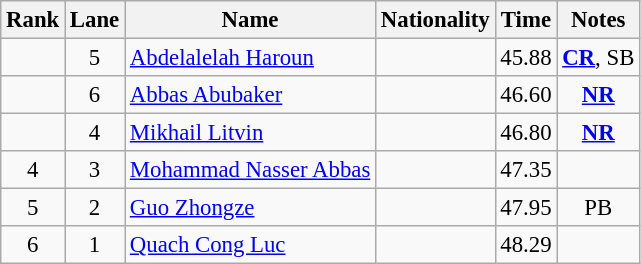<table class="wikitable sortable" style="text-align:center;font-size:95%">
<tr>
<th>Rank</th>
<th>Lane</th>
<th>Name</th>
<th>Nationality</th>
<th>Time</th>
<th>Notes</th>
</tr>
<tr>
<td></td>
<td>5</td>
<td align=left><a href='#'>Abdelalelah Haroun</a></td>
<td align=left></td>
<td>45.88</td>
<td><strong><a href='#'>CR</a></strong>, SB</td>
</tr>
<tr>
<td></td>
<td>6</td>
<td align=left><a href='#'>Abbas Abubaker</a></td>
<td align=left></td>
<td>46.60</td>
<td><strong><a href='#'>NR</a></strong></td>
</tr>
<tr>
<td></td>
<td>4</td>
<td align=left><a href='#'>Mikhail Litvin</a></td>
<td align=left></td>
<td>46.80</td>
<td><strong><a href='#'>NR</a></strong></td>
</tr>
<tr>
<td>4</td>
<td>3</td>
<td align=left><a href='#'>Mohammad Nasser Abbas</a></td>
<td align=left></td>
<td>47.35</td>
<td></td>
</tr>
<tr>
<td>5</td>
<td>2</td>
<td align=left><a href='#'>Guo Zhongze</a></td>
<td align=left></td>
<td>47.95</td>
<td>PB</td>
</tr>
<tr>
<td>6</td>
<td>1</td>
<td align=left><a href='#'>Quach Cong Luc</a></td>
<td align=left></td>
<td>48.29</td>
<td></td>
</tr>
</table>
